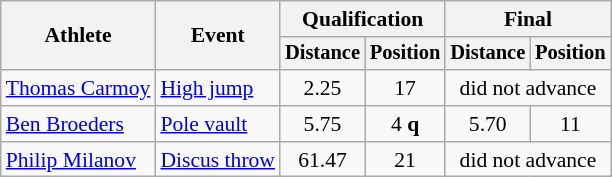<table class=wikitable style=font-size:90%>
<tr>
<th rowspan=2>Athlete</th>
<th rowspan=2>Event</th>
<th colspan=2>Qualification</th>
<th colspan=2>Final</th>
</tr>
<tr style=font-size:95%>
<th>Distance</th>
<th>Position</th>
<th>Distance</th>
<th>Position</th>
</tr>
<tr align=center>
<td align=left><a href='#'>Thomas Carmoy</a></td>
<td align=left><a href='#'>High jump</a></td>
<td>2.25</td>
<td>17</td>
<td colspan=2>did not advance</td>
</tr>
<tr align=center>
<td align=left><a href='#'>Ben Broeders</a></td>
<td align=left><a href='#'>Pole vault</a></td>
<td>5.75</td>
<td>4 <strong>q</strong></td>
<td>5.70</td>
<td>11</td>
</tr>
<tr align=center>
<td align=left><a href='#'>Philip Milanov</a></td>
<td align=left><a href='#'>Discus throw</a></td>
<td>61.47</td>
<td>21</td>
<td colspan=2>did not advance</td>
</tr>
</table>
